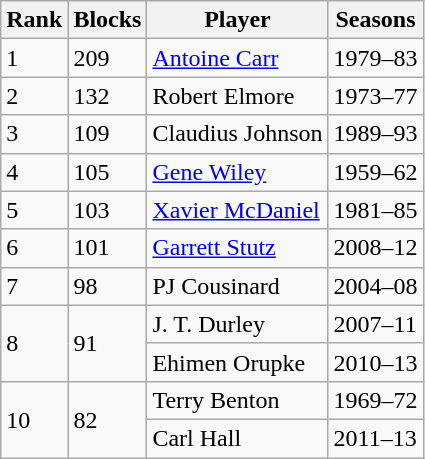<table class="wikitable">
<tr>
<th>Rank</th>
<th>Blocks</th>
<th>Player</th>
<th>Seasons</th>
</tr>
<tr>
<td>1</td>
<td>209</td>
<td><a href='#'>Antoine Carr</a></td>
<td>1979–83</td>
</tr>
<tr>
<td>2</td>
<td>132</td>
<td>Robert Elmore</td>
<td>1973–77</td>
</tr>
<tr>
<td>3</td>
<td>109</td>
<td>Claudius Johnson</td>
<td>1989–93</td>
</tr>
<tr>
<td>4</td>
<td>105</td>
<td><a href='#'>Gene Wiley</a></td>
<td>1959–62</td>
</tr>
<tr>
<td>5</td>
<td>103</td>
<td><a href='#'>Xavier McDaniel</a></td>
<td>1981–85</td>
</tr>
<tr>
<td>6</td>
<td>101</td>
<td><a href='#'>Garrett Stutz</a></td>
<td>2008–12</td>
</tr>
<tr>
<td>7</td>
<td>98</td>
<td>PJ Cousinard</td>
<td>2004–08</td>
</tr>
<tr>
<td rowspan=2>8</td>
<td rowspan=2>91</td>
<td>J. T. Durley</td>
<td>2007–11</td>
</tr>
<tr>
<td>Ehimen Orupke</td>
<td>2010–13</td>
</tr>
<tr>
<td rowspan=2>10</td>
<td rowspan=2>82</td>
<td>Terry Benton</td>
<td>1969–72</td>
</tr>
<tr>
<td>Carl Hall</td>
<td>2011–13</td>
</tr>
</table>
